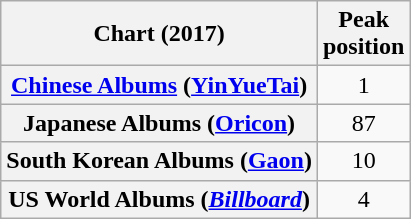<table class="wikitable sortable plainrowheaders" style="text-align:center">
<tr>
<th scope="col">Chart (2017)</th>
<th scope="col">Peak<br>position</th>
</tr>
<tr>
<th scope="row"><a href='#'>Chinese Albums</a> (<a href='#'>YinYueTai</a>)</th>
<td>1</td>
</tr>
<tr>
<th scope="row">Japanese Albums (<a href='#'>Oricon</a>)</th>
<td>87</td>
</tr>
<tr>
<th scope="row">South Korean Albums (<a href='#'>Gaon</a>)</th>
<td>10</td>
</tr>
<tr>
<th scope="row">US World Albums (<a href='#'><em>Billboard</em></a>)</th>
<td>4</td>
</tr>
</table>
